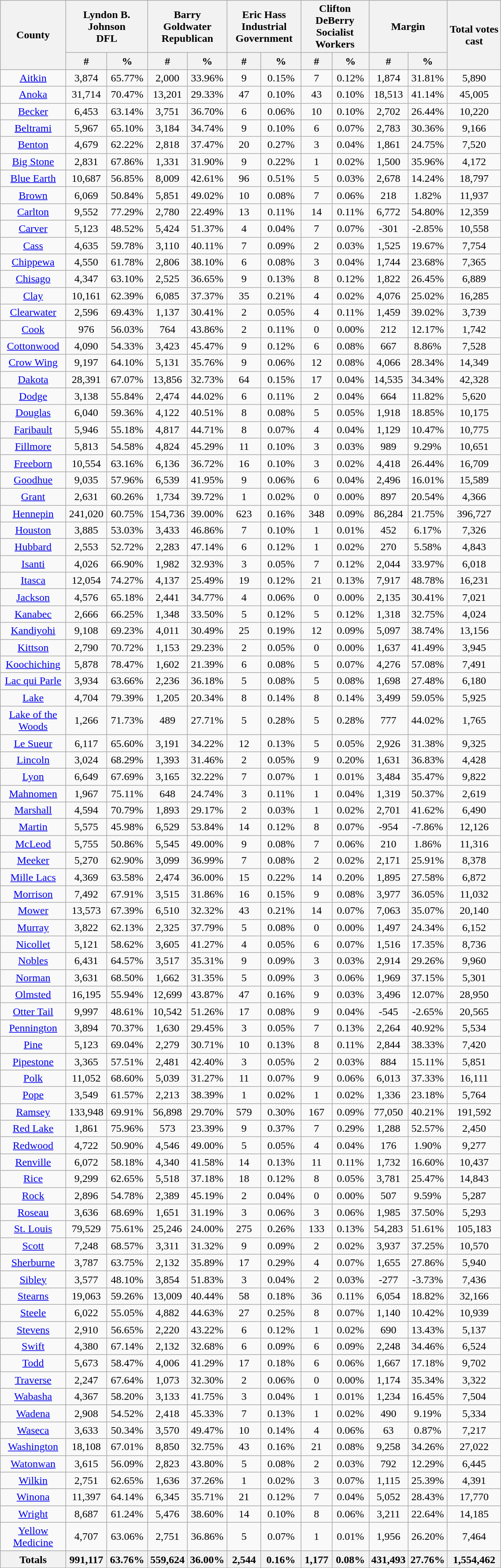<table width="60%"  class="wikitable sortable" style="text-align:center">
<tr>
<th style="text-align:center;" rowspan="2">County</th>
<th style="text-align:center;" colspan="2">Lyndon B. Johnson<br>DFL</th>
<th style="text-align:center;" colspan="2">Barry Goldwater<br>Republican</th>
<th style="text-align:center;" colspan="2">Eric Hass<br>Industrial Government</th>
<th style="text-align:center;" colspan="2">Clifton DeBerry<br>Socialist Workers</th>
<th style="text-align:center;" colspan="2">Margin</th>
<th style="text-align:center;" rowspan="2">Total votes cast</th>
</tr>
<tr>
<th style="text-align:center;" data-sort-type="number">#</th>
<th style="text-align:center;" data-sort-type="number">%</th>
<th style="text-align:center;" data-sort-type="number">#</th>
<th style="text-align:center;" data-sort-type="number">%</th>
<th style="text-align:center;" data-sort-type="number">#</th>
<th style="text-align:center;" data-sort-type="number">%</th>
<th style="text-align:center;" data-sort-type="number">#</th>
<th style="text-align:center;" data-sort-type="number">%</th>
<th style="text-align:center;" data-sort-type="number">#</th>
<th style="text-align:center;" data-sort-type="number">%</th>
</tr>
<tr style="text-align:center;">
<td><a href='#'>Aitkin</a></td>
<td>3,874</td>
<td>65.77%</td>
<td>2,000</td>
<td>33.96%</td>
<td>9</td>
<td>0.15%</td>
<td>7</td>
<td>0.12%</td>
<td>1,874</td>
<td>31.81%</td>
<td>5,890</td>
</tr>
<tr style="text-align:center;">
<td><a href='#'>Anoka</a></td>
<td>31,714</td>
<td>70.47%</td>
<td>13,201</td>
<td>29.33%</td>
<td>47</td>
<td>0.10%</td>
<td>43</td>
<td>0.10%</td>
<td>18,513</td>
<td>41.14%</td>
<td>45,005</td>
</tr>
<tr style="text-align:center;">
<td><a href='#'>Becker</a></td>
<td>6,453</td>
<td>63.14%</td>
<td>3,751</td>
<td>36.70%</td>
<td>6</td>
<td>0.06%</td>
<td>10</td>
<td>0.10%</td>
<td>2,702</td>
<td>26.44%</td>
<td>10,220</td>
</tr>
<tr style="text-align:center;">
<td><a href='#'>Beltrami</a></td>
<td>5,967</td>
<td>65.10%</td>
<td>3,184</td>
<td>34.74%</td>
<td>9</td>
<td>0.10%</td>
<td>6</td>
<td>0.07%</td>
<td>2,783</td>
<td>30.36%</td>
<td>9,166</td>
</tr>
<tr style="text-align:center;">
<td><a href='#'>Benton</a></td>
<td>4,679</td>
<td>62.22%</td>
<td>2,818</td>
<td>37.47%</td>
<td>20</td>
<td>0.27%</td>
<td>3</td>
<td>0.04%</td>
<td>1,861</td>
<td>24.75%</td>
<td>7,520</td>
</tr>
<tr style="text-align:center;">
<td><a href='#'>Big Stone</a></td>
<td>2,831</td>
<td>67.86%</td>
<td>1,331</td>
<td>31.90%</td>
<td>9</td>
<td>0.22%</td>
<td>1</td>
<td>0.02%</td>
<td>1,500</td>
<td>35.96%</td>
<td>4,172</td>
</tr>
<tr style="text-align:center;">
<td><a href='#'>Blue Earth</a></td>
<td>10,687</td>
<td>56.85%</td>
<td>8,009</td>
<td>42.61%</td>
<td>96</td>
<td>0.51%</td>
<td>5</td>
<td>0.03%</td>
<td>2,678</td>
<td>14.24%</td>
<td>18,797</td>
</tr>
<tr style="text-align:center;">
<td><a href='#'>Brown</a></td>
<td>6,069</td>
<td>50.84%</td>
<td>5,851</td>
<td>49.02%</td>
<td>10</td>
<td>0.08%</td>
<td>7</td>
<td>0.06%</td>
<td>218</td>
<td>1.82%</td>
<td>11,937</td>
</tr>
<tr style="text-align:center;">
<td><a href='#'>Carlton</a></td>
<td>9,552</td>
<td>77.29%</td>
<td>2,780</td>
<td>22.49%</td>
<td>13</td>
<td>0.11%</td>
<td>14</td>
<td>0.11%</td>
<td>6,772</td>
<td>54.80%</td>
<td>12,359</td>
</tr>
<tr style="text-align:center;">
<td><a href='#'>Carver</a></td>
<td>5,123</td>
<td>48.52%</td>
<td>5,424</td>
<td>51.37%</td>
<td>4</td>
<td>0.04%</td>
<td>7</td>
<td>0.07%</td>
<td>-301</td>
<td>-2.85%</td>
<td>10,558</td>
</tr>
<tr style="text-align:center;">
<td><a href='#'>Cass</a></td>
<td>4,635</td>
<td>59.78%</td>
<td>3,110</td>
<td>40.11%</td>
<td>7</td>
<td>0.09%</td>
<td>2</td>
<td>0.03%</td>
<td>1,525</td>
<td>19.67%</td>
<td>7,754</td>
</tr>
<tr style="text-align:center;">
<td><a href='#'>Chippewa</a></td>
<td>4,550</td>
<td>61.78%</td>
<td>2,806</td>
<td>38.10%</td>
<td>6</td>
<td>0.08%</td>
<td>3</td>
<td>0.04%</td>
<td>1,744</td>
<td>23.68%</td>
<td>7,365</td>
</tr>
<tr style="text-align:center;">
<td><a href='#'>Chisago</a></td>
<td>4,347</td>
<td>63.10%</td>
<td>2,525</td>
<td>36.65%</td>
<td>9</td>
<td>0.13%</td>
<td>8</td>
<td>0.12%</td>
<td>1,822</td>
<td>26.45%</td>
<td>6,889</td>
</tr>
<tr style="text-align:center;">
<td><a href='#'>Clay</a></td>
<td>10,161</td>
<td>62.39%</td>
<td>6,085</td>
<td>37.37%</td>
<td>35</td>
<td>0.21%</td>
<td>4</td>
<td>0.02%</td>
<td>4,076</td>
<td>25.02%</td>
<td>16,285</td>
</tr>
<tr style="text-align:center;">
<td><a href='#'>Clearwater</a></td>
<td>2,596</td>
<td>69.43%</td>
<td>1,137</td>
<td>30.41%</td>
<td>2</td>
<td>0.05%</td>
<td>4</td>
<td>0.11%</td>
<td>1,459</td>
<td>39.02%</td>
<td>3,739</td>
</tr>
<tr style="text-align:center;">
<td><a href='#'>Cook</a></td>
<td>976</td>
<td>56.03%</td>
<td>764</td>
<td>43.86%</td>
<td>2</td>
<td>0.11%</td>
<td>0</td>
<td>0.00%</td>
<td>212</td>
<td>12.17%</td>
<td>1,742</td>
</tr>
<tr style="text-align:center;">
<td><a href='#'>Cottonwood</a></td>
<td>4,090</td>
<td>54.33%</td>
<td>3,423</td>
<td>45.47%</td>
<td>9</td>
<td>0.12%</td>
<td>6</td>
<td>0.08%</td>
<td>667</td>
<td>8.86%</td>
<td>7,528</td>
</tr>
<tr style="text-align:center;">
<td><a href='#'>Crow Wing</a></td>
<td>9,197</td>
<td>64.10%</td>
<td>5,131</td>
<td>35.76%</td>
<td>9</td>
<td>0.06%</td>
<td>12</td>
<td>0.08%</td>
<td>4,066</td>
<td>28.34%</td>
<td>14,349</td>
</tr>
<tr style="text-align:center;">
<td><a href='#'>Dakota</a></td>
<td>28,391</td>
<td>67.07%</td>
<td>13,856</td>
<td>32.73%</td>
<td>64</td>
<td>0.15%</td>
<td>17</td>
<td>0.04%</td>
<td>14,535</td>
<td>34.34%</td>
<td>42,328</td>
</tr>
<tr style="text-align:center;">
<td><a href='#'>Dodge</a></td>
<td>3,138</td>
<td>55.84%</td>
<td>2,474</td>
<td>44.02%</td>
<td>6</td>
<td>0.11%</td>
<td>2</td>
<td>0.04%</td>
<td>664</td>
<td>11.82%</td>
<td>5,620</td>
</tr>
<tr style="text-align:center;">
<td><a href='#'>Douglas</a></td>
<td>6,040</td>
<td>59.36%</td>
<td>4,122</td>
<td>40.51%</td>
<td>8</td>
<td>0.08%</td>
<td>5</td>
<td>0.05%</td>
<td>1,918</td>
<td>18.85%</td>
<td>10,175</td>
</tr>
<tr style="text-align:center;">
<td><a href='#'>Faribault</a></td>
<td>5,946</td>
<td>55.18%</td>
<td>4,817</td>
<td>44.71%</td>
<td>8</td>
<td>0.07%</td>
<td>4</td>
<td>0.04%</td>
<td>1,129</td>
<td>10.47%</td>
<td>10,775</td>
</tr>
<tr style="text-align:center;">
<td><a href='#'>Fillmore</a></td>
<td>5,813</td>
<td>54.58%</td>
<td>4,824</td>
<td>45.29%</td>
<td>11</td>
<td>0.10%</td>
<td>3</td>
<td>0.03%</td>
<td>989</td>
<td>9.29%</td>
<td>10,651</td>
</tr>
<tr style="text-align:center;">
<td><a href='#'>Freeborn</a></td>
<td>10,554</td>
<td>63.16%</td>
<td>6,136</td>
<td>36.72%</td>
<td>16</td>
<td>0.10%</td>
<td>3</td>
<td>0.02%</td>
<td>4,418</td>
<td>26.44%</td>
<td>16,709</td>
</tr>
<tr style="text-align:center;">
<td><a href='#'>Goodhue</a></td>
<td>9,035</td>
<td>57.96%</td>
<td>6,539</td>
<td>41.95%</td>
<td>9</td>
<td>0.06%</td>
<td>6</td>
<td>0.04%</td>
<td>2,496</td>
<td>16.01%</td>
<td>15,589</td>
</tr>
<tr style="text-align:center;">
<td><a href='#'>Grant</a></td>
<td>2,631</td>
<td>60.26%</td>
<td>1,734</td>
<td>39.72%</td>
<td>1</td>
<td>0.02%</td>
<td>0</td>
<td>0.00%</td>
<td>897</td>
<td>20.54%</td>
<td>4,366</td>
</tr>
<tr style="text-align:center;">
<td><a href='#'>Hennepin</a></td>
<td>241,020</td>
<td>60.75%</td>
<td>154,736</td>
<td>39.00%</td>
<td>623</td>
<td>0.16%</td>
<td>348</td>
<td>0.09%</td>
<td>86,284</td>
<td>21.75%</td>
<td>396,727</td>
</tr>
<tr style="text-align:center;">
<td><a href='#'>Houston</a></td>
<td>3,885</td>
<td>53.03%</td>
<td>3,433</td>
<td>46.86%</td>
<td>7</td>
<td>0.10%</td>
<td>1</td>
<td>0.01%</td>
<td>452</td>
<td>6.17%</td>
<td>7,326</td>
</tr>
<tr style="text-align:center;">
<td><a href='#'>Hubbard</a></td>
<td>2,553</td>
<td>52.72%</td>
<td>2,283</td>
<td>47.14%</td>
<td>6</td>
<td>0.12%</td>
<td>1</td>
<td>0.02%</td>
<td>270</td>
<td>5.58%</td>
<td>4,843</td>
</tr>
<tr style="text-align:center;">
<td><a href='#'>Isanti</a></td>
<td>4,026</td>
<td>66.90%</td>
<td>1,982</td>
<td>32.93%</td>
<td>3</td>
<td>0.05%</td>
<td>7</td>
<td>0.12%</td>
<td>2,044</td>
<td>33.97%</td>
<td>6,018</td>
</tr>
<tr style="text-align:center;">
<td><a href='#'>Itasca</a></td>
<td>12,054</td>
<td>74.27%</td>
<td>4,137</td>
<td>25.49%</td>
<td>19</td>
<td>0.12%</td>
<td>21</td>
<td>0.13%</td>
<td>7,917</td>
<td>48.78%</td>
<td>16,231</td>
</tr>
<tr style="text-align:center;">
<td><a href='#'>Jackson</a></td>
<td>4,576</td>
<td>65.18%</td>
<td>2,441</td>
<td>34.77%</td>
<td>4</td>
<td>0.06%</td>
<td>0</td>
<td>0.00%</td>
<td>2,135</td>
<td>30.41%</td>
<td>7,021</td>
</tr>
<tr style="text-align:center;">
<td><a href='#'>Kanabec</a></td>
<td>2,666</td>
<td>66.25%</td>
<td>1,348</td>
<td>33.50%</td>
<td>5</td>
<td>0.12%</td>
<td>5</td>
<td>0.12%</td>
<td>1,318</td>
<td>32.75%</td>
<td>4,024</td>
</tr>
<tr style="text-align:center;">
<td><a href='#'>Kandiyohi</a></td>
<td>9,108</td>
<td>69.23%</td>
<td>4,011</td>
<td>30.49%</td>
<td>25</td>
<td>0.19%</td>
<td>12</td>
<td>0.09%</td>
<td>5,097</td>
<td>38.74%</td>
<td>13,156</td>
</tr>
<tr style="text-align:center;">
<td><a href='#'>Kittson</a></td>
<td>2,790</td>
<td>70.72%</td>
<td>1,153</td>
<td>29.23%</td>
<td>2</td>
<td>0.05%</td>
<td>0</td>
<td>0.00%</td>
<td>1,637</td>
<td>41.49%</td>
<td>3,945</td>
</tr>
<tr style="text-align:center;">
<td><a href='#'>Koochiching</a></td>
<td>5,878</td>
<td>78.47%</td>
<td>1,602</td>
<td>21.39%</td>
<td>6</td>
<td>0.08%</td>
<td>5</td>
<td>0.07%</td>
<td>4,276</td>
<td>57.08%</td>
<td>7,491</td>
</tr>
<tr style="text-align:center;">
<td><a href='#'>Lac qui Parle</a></td>
<td>3,934</td>
<td>63.66%</td>
<td>2,236</td>
<td>36.18%</td>
<td>5</td>
<td>0.08%</td>
<td>5</td>
<td>0.08%</td>
<td>1,698</td>
<td>27.48%</td>
<td>6,180</td>
</tr>
<tr style="text-align:center;">
<td><a href='#'>Lake</a></td>
<td>4,704</td>
<td>79.39%</td>
<td>1,205</td>
<td>20.34%</td>
<td>8</td>
<td>0.14%</td>
<td>8</td>
<td>0.14%</td>
<td>3,499</td>
<td>59.05%</td>
<td>5,925</td>
</tr>
<tr style="text-align:center;">
<td><a href='#'>Lake of the Woods</a></td>
<td>1,266</td>
<td>71.73%</td>
<td>489</td>
<td>27.71%</td>
<td>5</td>
<td>0.28%</td>
<td>5</td>
<td>0.28%</td>
<td>777</td>
<td>44.02%</td>
<td>1,765</td>
</tr>
<tr style="text-align:center;">
<td><a href='#'>Le Sueur</a></td>
<td>6,117</td>
<td>65.60%</td>
<td>3,191</td>
<td>34.22%</td>
<td>12</td>
<td>0.13%</td>
<td>5</td>
<td>0.05%</td>
<td>2,926</td>
<td>31.38%</td>
<td>9,325</td>
</tr>
<tr style="text-align:center;">
<td><a href='#'>Lincoln</a></td>
<td>3,024</td>
<td>68.29%</td>
<td>1,393</td>
<td>31.46%</td>
<td>2</td>
<td>0.05%</td>
<td>9</td>
<td>0.20%</td>
<td>1,631</td>
<td>36.83%</td>
<td>4,428</td>
</tr>
<tr style="text-align:center;">
<td><a href='#'>Lyon</a></td>
<td>6,649</td>
<td>67.69%</td>
<td>3,165</td>
<td>32.22%</td>
<td>7</td>
<td>0.07%</td>
<td>1</td>
<td>0.01%</td>
<td>3,484</td>
<td>35.47%</td>
<td>9,822</td>
</tr>
<tr style="text-align:center;">
<td><a href='#'>Mahnomen</a></td>
<td>1,967</td>
<td>75.11%</td>
<td>648</td>
<td>24.74%</td>
<td>3</td>
<td>0.11%</td>
<td>1</td>
<td>0.04%</td>
<td>1,319</td>
<td>50.37%</td>
<td>2,619</td>
</tr>
<tr style="text-align:center;">
<td><a href='#'>Marshall</a></td>
<td>4,594</td>
<td>70.79%</td>
<td>1,893</td>
<td>29.17%</td>
<td>2</td>
<td>0.03%</td>
<td>1</td>
<td>0.02%</td>
<td>2,701</td>
<td>41.62%</td>
<td>6,490</td>
</tr>
<tr style="text-align:center;">
<td><a href='#'>Martin</a></td>
<td>5,575</td>
<td>45.98%</td>
<td>6,529</td>
<td>53.84%</td>
<td>14</td>
<td>0.12%</td>
<td>8</td>
<td>0.07%</td>
<td>-954</td>
<td>-7.86%</td>
<td>12,126</td>
</tr>
<tr style="text-align:center;">
<td><a href='#'>McLeod</a></td>
<td>5,755</td>
<td>50.86%</td>
<td>5,545</td>
<td>49.00%</td>
<td>9</td>
<td>0.08%</td>
<td>7</td>
<td>0.06%</td>
<td>210</td>
<td>1.86%</td>
<td>11,316</td>
</tr>
<tr style="text-align:center;">
<td><a href='#'>Meeker</a></td>
<td>5,270</td>
<td>62.90%</td>
<td>3,099</td>
<td>36.99%</td>
<td>7</td>
<td>0.08%</td>
<td>2</td>
<td>0.02%</td>
<td>2,171</td>
<td>25.91%</td>
<td>8,378</td>
</tr>
<tr style="text-align:center;">
<td><a href='#'>Mille Lacs</a></td>
<td>4,369</td>
<td>63.58%</td>
<td>2,474</td>
<td>36.00%</td>
<td>15</td>
<td>0.22%</td>
<td>14</td>
<td>0.20%</td>
<td>1,895</td>
<td>27.58%</td>
<td>6,872</td>
</tr>
<tr style="text-align:center;">
<td><a href='#'>Morrison</a></td>
<td>7,492</td>
<td>67.91%</td>
<td>3,515</td>
<td>31.86%</td>
<td>16</td>
<td>0.15%</td>
<td>9</td>
<td>0.08%</td>
<td>3,977</td>
<td>36.05%</td>
<td>11,032</td>
</tr>
<tr style="text-align:center;">
<td><a href='#'>Mower</a></td>
<td>13,573</td>
<td>67.39%</td>
<td>6,510</td>
<td>32.32%</td>
<td>43</td>
<td>0.21%</td>
<td>14</td>
<td>0.07%</td>
<td>7,063</td>
<td>35.07%</td>
<td>20,140</td>
</tr>
<tr style="text-align:center;">
<td><a href='#'>Murray</a></td>
<td>3,822</td>
<td>62.13%</td>
<td>2,325</td>
<td>37.79%</td>
<td>5</td>
<td>0.08%</td>
<td>0</td>
<td>0.00%</td>
<td>1,497</td>
<td>24.34%</td>
<td>6,152</td>
</tr>
<tr style="text-align:center;">
<td><a href='#'>Nicollet</a></td>
<td>5,121</td>
<td>58.62%</td>
<td>3,605</td>
<td>41.27%</td>
<td>4</td>
<td>0.05%</td>
<td>6</td>
<td>0.07%</td>
<td>1,516</td>
<td>17.35%</td>
<td>8,736</td>
</tr>
<tr style="text-align:center;">
<td><a href='#'>Nobles</a></td>
<td>6,431</td>
<td>64.57%</td>
<td>3,517</td>
<td>35.31%</td>
<td>9</td>
<td>0.09%</td>
<td>3</td>
<td>0.03%</td>
<td>2,914</td>
<td>29.26%</td>
<td>9,960</td>
</tr>
<tr style="text-align:center;">
<td><a href='#'>Norman</a></td>
<td>3,631</td>
<td>68.50%</td>
<td>1,662</td>
<td>31.35%</td>
<td>5</td>
<td>0.09%</td>
<td>3</td>
<td>0.06%</td>
<td>1,969</td>
<td>37.15%</td>
<td>5,301</td>
</tr>
<tr style="text-align:center;">
<td><a href='#'>Olmsted</a></td>
<td>16,195</td>
<td>55.94%</td>
<td>12,699</td>
<td>43.87%</td>
<td>47</td>
<td>0.16%</td>
<td>9</td>
<td>0.03%</td>
<td>3,496</td>
<td>12.07%</td>
<td>28,950</td>
</tr>
<tr style="text-align:center;">
<td><a href='#'>Otter Tail</a></td>
<td>9,997</td>
<td>48.61%</td>
<td>10,542</td>
<td>51.26%</td>
<td>17</td>
<td>0.08%</td>
<td>9</td>
<td>0.04%</td>
<td>-545</td>
<td>-2.65%</td>
<td>20,565</td>
</tr>
<tr style="text-align:center;">
<td><a href='#'>Pennington</a></td>
<td>3,894</td>
<td>70.37%</td>
<td>1,630</td>
<td>29.45%</td>
<td>3</td>
<td>0.05%</td>
<td>7</td>
<td>0.13%</td>
<td>2,264</td>
<td>40.92%</td>
<td>5,534</td>
</tr>
<tr style="text-align:center;">
<td><a href='#'>Pine</a></td>
<td>5,123</td>
<td>69.04%</td>
<td>2,279</td>
<td>30.71%</td>
<td>10</td>
<td>0.13%</td>
<td>8</td>
<td>0.11%</td>
<td>2,844</td>
<td>38.33%</td>
<td>7,420</td>
</tr>
<tr style="text-align:center;">
<td><a href='#'>Pipestone</a></td>
<td>3,365</td>
<td>57.51%</td>
<td>2,481</td>
<td>42.40%</td>
<td>3</td>
<td>0.05%</td>
<td>2</td>
<td>0.03%</td>
<td>884</td>
<td>15.11%</td>
<td>5,851</td>
</tr>
<tr style="text-align:center;">
<td><a href='#'>Polk</a></td>
<td>11,052</td>
<td>68.60%</td>
<td>5,039</td>
<td>31.27%</td>
<td>11</td>
<td>0.07%</td>
<td>9</td>
<td>0.06%</td>
<td>6,013</td>
<td>37.33%</td>
<td>16,111</td>
</tr>
<tr style="text-align:center;">
<td><a href='#'>Pope</a></td>
<td>3,549</td>
<td>61.57%</td>
<td>2,213</td>
<td>38.39%</td>
<td>1</td>
<td>0.02%</td>
<td>1</td>
<td>0.02%</td>
<td>1,336</td>
<td>23.18%</td>
<td>5,764</td>
</tr>
<tr style="text-align:center;">
<td><a href='#'>Ramsey</a></td>
<td>133,948</td>
<td>69.91%</td>
<td>56,898</td>
<td>29.70%</td>
<td>579</td>
<td>0.30%</td>
<td>167</td>
<td>0.09%</td>
<td>77,050</td>
<td>40.21%</td>
<td>191,592</td>
</tr>
<tr style="text-align:center;">
<td><a href='#'>Red Lake</a></td>
<td>1,861</td>
<td>75.96%</td>
<td>573</td>
<td>23.39%</td>
<td>9</td>
<td>0.37%</td>
<td>7</td>
<td>0.29%</td>
<td>1,288</td>
<td>52.57%</td>
<td>2,450</td>
</tr>
<tr style="text-align:center;">
<td><a href='#'>Redwood</a></td>
<td>4,722</td>
<td>50.90%</td>
<td>4,546</td>
<td>49.00%</td>
<td>5</td>
<td>0.05%</td>
<td>4</td>
<td>0.04%</td>
<td>176</td>
<td>1.90%</td>
<td>9,277</td>
</tr>
<tr style="text-align:center;">
<td><a href='#'>Renville</a></td>
<td>6,072</td>
<td>58.18%</td>
<td>4,340</td>
<td>41.58%</td>
<td>14</td>
<td>0.13%</td>
<td>11</td>
<td>0.11%</td>
<td>1,732</td>
<td>16.60%</td>
<td>10,437</td>
</tr>
<tr style="text-align:center;">
<td><a href='#'>Rice</a></td>
<td>9,299</td>
<td>62.65%</td>
<td>5,518</td>
<td>37.18%</td>
<td>18</td>
<td>0.12%</td>
<td>8</td>
<td>0.05%</td>
<td>3,781</td>
<td>25.47%</td>
<td>14,843</td>
</tr>
<tr style="text-align:center;">
<td><a href='#'>Rock</a></td>
<td>2,896</td>
<td>54.78%</td>
<td>2,389</td>
<td>45.19%</td>
<td>2</td>
<td>0.04%</td>
<td>0</td>
<td>0.00%</td>
<td>507</td>
<td>9.59%</td>
<td>5,287</td>
</tr>
<tr style="text-align:center;">
<td><a href='#'>Roseau</a></td>
<td>3,636</td>
<td>68.69%</td>
<td>1,651</td>
<td>31.19%</td>
<td>3</td>
<td>0.06%</td>
<td>3</td>
<td>0.06%</td>
<td>1,985</td>
<td>37.50%</td>
<td>5,293</td>
</tr>
<tr style="text-align:center;">
<td><a href='#'>St. Louis</a></td>
<td>79,529</td>
<td>75.61%</td>
<td>25,246</td>
<td>24.00%</td>
<td>275</td>
<td>0.26%</td>
<td>133</td>
<td>0.13%</td>
<td>54,283</td>
<td>51.61%</td>
<td>105,183</td>
</tr>
<tr style="text-align:center;">
<td><a href='#'>Scott</a></td>
<td>7,248</td>
<td>68.57%</td>
<td>3,311</td>
<td>31.32%</td>
<td>9</td>
<td>0.09%</td>
<td>2</td>
<td>0.02%</td>
<td>3,937</td>
<td>37.25%</td>
<td>10,570</td>
</tr>
<tr style="text-align:center;">
<td><a href='#'>Sherburne</a></td>
<td>3,787</td>
<td>63.75%</td>
<td>2,132</td>
<td>35.89%</td>
<td>17</td>
<td>0.29%</td>
<td>4</td>
<td>0.07%</td>
<td>1,655</td>
<td>27.86%</td>
<td>5,940</td>
</tr>
<tr style="text-align:center;">
<td><a href='#'>Sibley</a></td>
<td>3,577</td>
<td>48.10%</td>
<td>3,854</td>
<td>51.83%</td>
<td>3</td>
<td>0.04%</td>
<td>2</td>
<td>0.03%</td>
<td>-277</td>
<td>-3.73%</td>
<td>7,436</td>
</tr>
<tr style="text-align:center;">
<td><a href='#'>Stearns</a></td>
<td>19,063</td>
<td>59.26%</td>
<td>13,009</td>
<td>40.44%</td>
<td>58</td>
<td>0.18%</td>
<td>36</td>
<td>0.11%</td>
<td>6,054</td>
<td>18.82%</td>
<td>32,166</td>
</tr>
<tr style="text-align:center;">
<td><a href='#'>Steele</a></td>
<td>6,022</td>
<td>55.05%</td>
<td>4,882</td>
<td>44.63%</td>
<td>27</td>
<td>0.25%</td>
<td>8</td>
<td>0.07%</td>
<td>1,140</td>
<td>10.42%</td>
<td>10,939</td>
</tr>
<tr style="text-align:center;">
<td><a href='#'>Stevens</a></td>
<td>2,910</td>
<td>56.65%</td>
<td>2,220</td>
<td>43.22%</td>
<td>6</td>
<td>0.12%</td>
<td>1</td>
<td>0.02%</td>
<td>690</td>
<td>13.43%</td>
<td>5,137</td>
</tr>
<tr style="text-align:center;">
<td><a href='#'>Swift</a></td>
<td>4,380</td>
<td>67.14%</td>
<td>2,132</td>
<td>32.68%</td>
<td>6</td>
<td>0.09%</td>
<td>6</td>
<td>0.09%</td>
<td>2,248</td>
<td>34.46%</td>
<td>6,524</td>
</tr>
<tr style="text-align:center;">
<td><a href='#'>Todd</a></td>
<td>5,673</td>
<td>58.47%</td>
<td>4,006</td>
<td>41.29%</td>
<td>17</td>
<td>0.18%</td>
<td>6</td>
<td>0.06%</td>
<td>1,667</td>
<td>17.18%</td>
<td>9,702</td>
</tr>
<tr style="text-align:center;">
<td><a href='#'>Traverse</a></td>
<td>2,247</td>
<td>67.64%</td>
<td>1,073</td>
<td>32.30%</td>
<td>2</td>
<td>0.06%</td>
<td>0</td>
<td>0.00%</td>
<td>1,174</td>
<td>35.34%</td>
<td>3,322</td>
</tr>
<tr style="text-align:center;">
<td><a href='#'>Wabasha</a></td>
<td>4,367</td>
<td>58.20%</td>
<td>3,133</td>
<td>41.75%</td>
<td>3</td>
<td>0.04%</td>
<td>1</td>
<td>0.01%</td>
<td>1,234</td>
<td>16.45%</td>
<td>7,504</td>
</tr>
<tr style="text-align:center;">
<td><a href='#'>Wadena</a></td>
<td>2,908</td>
<td>54.52%</td>
<td>2,418</td>
<td>45.33%</td>
<td>7</td>
<td>0.13%</td>
<td>1</td>
<td>0.02%</td>
<td>490</td>
<td>9.19%</td>
<td>5,334</td>
</tr>
<tr style="text-align:center;">
<td><a href='#'>Waseca</a></td>
<td>3,633</td>
<td>50.34%</td>
<td>3,570</td>
<td>49.47%</td>
<td>10</td>
<td>0.14%</td>
<td>4</td>
<td>0.06%</td>
<td>63</td>
<td>0.87%</td>
<td>7,217</td>
</tr>
<tr style="text-align:center;">
<td><a href='#'>Washington</a></td>
<td>18,108</td>
<td>67.01%</td>
<td>8,850</td>
<td>32.75%</td>
<td>43</td>
<td>0.16%</td>
<td>21</td>
<td>0.08%</td>
<td>9,258</td>
<td>34.26%</td>
<td>27,022</td>
</tr>
<tr style="text-align:center;">
<td><a href='#'>Watonwan</a></td>
<td>3,615</td>
<td>56.09%</td>
<td>2,823</td>
<td>43.80%</td>
<td>5</td>
<td>0.08%</td>
<td>2</td>
<td>0.03%</td>
<td>792</td>
<td>12.29%</td>
<td>6,445</td>
</tr>
<tr style="text-align:center;">
<td><a href='#'>Wilkin</a></td>
<td>2,751</td>
<td>62.65%</td>
<td>1,636</td>
<td>37.26%</td>
<td>1</td>
<td>0.02%</td>
<td>3</td>
<td>0.07%</td>
<td>1,115</td>
<td>25.39%</td>
<td>4,391</td>
</tr>
<tr style="text-align:center;">
<td><a href='#'>Winona</a></td>
<td>11,397</td>
<td>64.14%</td>
<td>6,345</td>
<td>35.71%</td>
<td>21</td>
<td>0.12%</td>
<td>7</td>
<td>0.04%</td>
<td>5,052</td>
<td>28.43%</td>
<td>17,770</td>
</tr>
<tr style="text-align:center;">
<td><a href='#'>Wright</a></td>
<td>8,687</td>
<td>61.24%</td>
<td>5,476</td>
<td>38.60%</td>
<td>14</td>
<td>0.10%</td>
<td>8</td>
<td>0.06%</td>
<td>3,211</td>
<td>22.64%</td>
<td>14,185</td>
</tr>
<tr style="text-align:center;">
<td><a href='#'>Yellow Medicine</a></td>
<td>4,707</td>
<td>63.06%</td>
<td>2,751</td>
<td>36.86%</td>
<td>5</td>
<td>0.07%</td>
<td>1</td>
<td>0.01%</td>
<td>1,956</td>
<td>26.20%</td>
<td>7,464</td>
</tr>
<tr style="text-align:center;">
<th>Totals</th>
<th>991,117</th>
<th>63.76%</th>
<th>559,624</th>
<th>36.00%</th>
<th>2,544</th>
<th>0.16%</th>
<th>1,177</th>
<th>0.08%</th>
<th>431,493</th>
<th>27.76%</th>
<th>1,554,462</th>
</tr>
</table>
